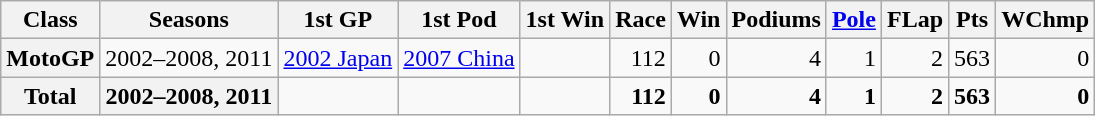<table class="wikitable">
<tr>
<th>Class</th>
<th>Seasons</th>
<th>1st GP</th>
<th>1st Pod</th>
<th>1st Win</th>
<th>Race</th>
<th>Win</th>
<th>Podiums</th>
<th><a href='#'>Pole</a></th>
<th>FLap</th>
<th>Pts</th>
<th>WChmp</th>
</tr>
<tr style="text-align:right;">
<th>MotoGP</th>
<td>2002–2008, 2011</td>
<td style="text-align:left;"><a href='#'>2002 Japan</a></td>
<td style="text-align:left;"><a href='#'>2007 China</a></td>
<td style="text-align:left;"></td>
<td>112</td>
<td>0</td>
<td>4</td>
<td>1</td>
<td>2</td>
<td>563</td>
<td>0</td>
</tr>
<tr style="text-align:right;">
<th>Total</th>
<th>2002–2008, 2011</th>
<td></td>
<td></td>
<td></td>
<td><strong>112</strong></td>
<td><strong>0</strong></td>
<td><strong>4</strong></td>
<td><strong>1</strong></td>
<td><strong>2</strong></td>
<td><strong>563</strong></td>
<td><strong>0</strong></td>
</tr>
</table>
